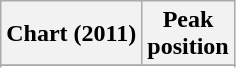<table class="wikitable sortable">
<tr>
<th align="left">Chart (2011)</th>
<th align="center">Peak<br>position</th>
</tr>
<tr>
</tr>
<tr>
</tr>
</table>
